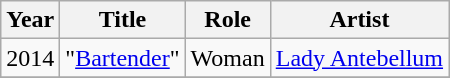<table class="wikitable sortable">
<tr>
<th>Year</th>
<th>Title</th>
<th>Role</th>
<th>Artist</th>
</tr>
<tr>
<td>2014</td>
<td>"<a href='#'>Bartender</a>"</td>
<td>Woman</td>
<td><a href='#'>Lady Antebellum</a></td>
</tr>
<tr>
</tr>
</table>
